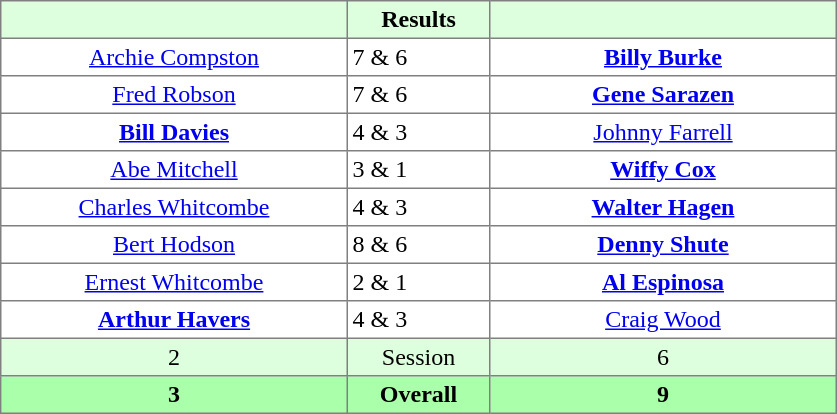<table border="1" cellpadding="3" style="border-collapse: collapse; text-align:center;">
<tr style="background:#dfd;">
<th style="width:14em;"></th>
<th style="width:5.5em;">Results</th>
<th style="width:14em;"></th>
</tr>
<tr>
<td><a href='#'>Archie Compston</a></td>
<td align=left> 7 & 6</td>
<td><strong><a href='#'>Billy Burke</a></strong></td>
</tr>
<tr>
<td><a href='#'>Fred Robson</a></td>
<td align=left> 7 & 6</td>
<td><strong><a href='#'>Gene Sarazen</a></strong></td>
</tr>
<tr>
<td><strong><a href='#'>Bill Davies</a></strong></td>
<td align=left> 4 & 3</td>
<td><a href='#'>Johnny Farrell</a></td>
</tr>
<tr>
<td><a href='#'>Abe Mitchell</a></td>
<td align=left> 3 & 1</td>
<td><strong><a href='#'>Wiffy Cox</a></strong></td>
</tr>
<tr>
<td><a href='#'>Charles Whitcombe</a></td>
<td align=left> 4 & 3</td>
<td><strong><a href='#'>Walter Hagen</a></strong></td>
</tr>
<tr>
<td><a href='#'>Bert Hodson</a></td>
<td align=left> 8 & 6</td>
<td><strong><a href='#'>Denny Shute</a></strong></td>
</tr>
<tr>
<td><a href='#'>Ernest Whitcombe</a></td>
<td align=left> 2 & 1</td>
<td><strong><a href='#'>Al Espinosa</a></strong></td>
</tr>
<tr>
<td><strong><a href='#'>Arthur Havers</a></strong></td>
<td align=left> 4 & 3</td>
<td><a href='#'>Craig Wood</a></td>
</tr>
<tr style="background:#dfd;">
<td>2</td>
<td>Session</td>
<td>6</td>
</tr>
<tr style="background:#afa;">
<th>3</th>
<th>Overall</th>
<th>9</th>
</tr>
</table>
